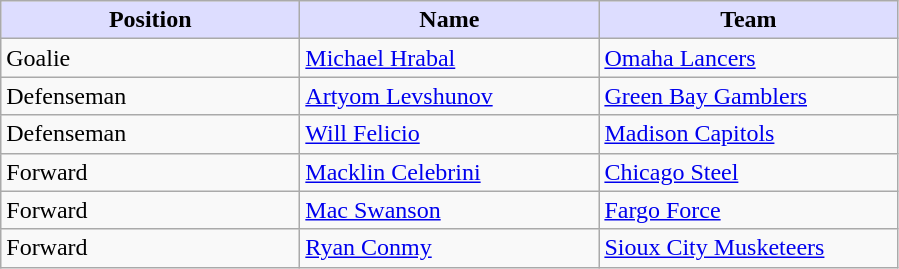<table class="wikitable">
<tr>
<th style="background:#ddf; width: 12em;">Position</th>
<th style="background:#ddf; width: 12em;">Name</th>
<th style="background:#ddf; width: 12em;">Team</th>
</tr>
<tr>
<td>Goalie</td>
<td><a href='#'>Michael Hrabal</a></td>
<td><a href='#'>Omaha Lancers</a></td>
</tr>
<tr>
<td>Defenseman</td>
<td><a href='#'>Artyom Levshunov</a></td>
<td><a href='#'>Green Bay Gamblers</a></td>
</tr>
<tr>
<td>Defenseman</td>
<td><a href='#'>Will Felicio</a></td>
<td><a href='#'>Madison Capitols</a></td>
</tr>
<tr>
<td>Forward</td>
<td><a href='#'>Macklin Celebrini</a></td>
<td><a href='#'>Chicago Steel</a></td>
</tr>
<tr>
<td>Forward</td>
<td><a href='#'>Mac Swanson</a></td>
<td><a href='#'>Fargo Force</a></td>
</tr>
<tr>
<td>Forward</td>
<td><a href='#'>Ryan Conmy</a></td>
<td><a href='#'>Sioux City Musketeers</a></td>
</tr>
</table>
